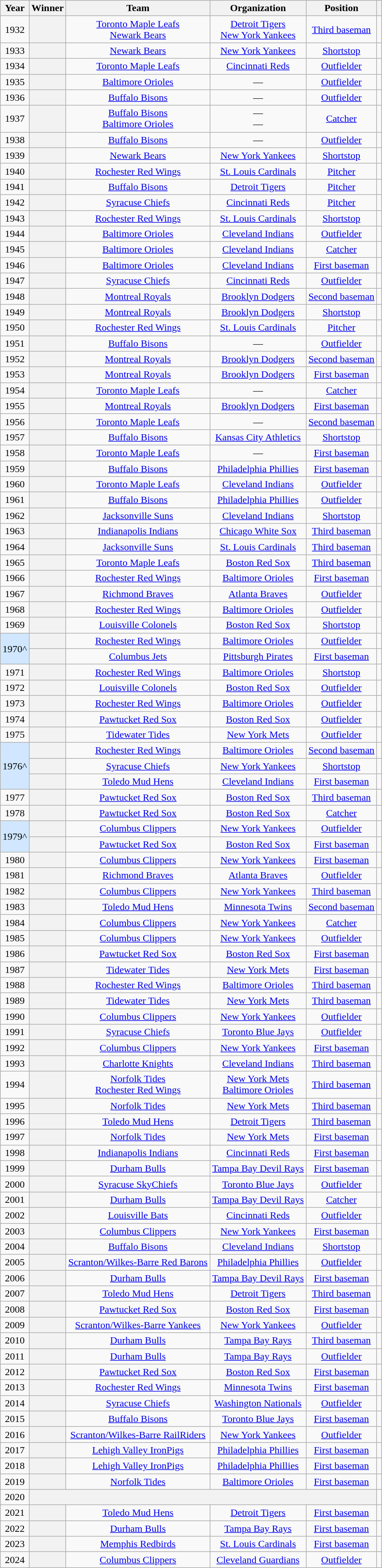<table class="wikitable sortable plainrowheaders" style="text-align:center">
<tr>
<th scope="col">Year</th>
<th scope="col">Winner</th>
<th scope="col">Team</th>
<th scope="col">Organization</th>
<th scope="col">Position</th>
<th scope="col" class="unsortable"></th>
</tr>
<tr>
<td>1932</td>
<th scope="row" style="text-align:center"></th>
<td><a href='#'>Toronto Maple Leafs</a><br><a href='#'>Newark Bears</a></td>
<td><a href='#'>Detroit Tigers</a><br><a href='#'>New York Yankees</a></td>
<td><a href='#'>Third baseman</a></td>
<td></td>
</tr>
<tr>
<td>1933</td>
<th scope="row" style="text-align:center"></th>
<td><a href='#'>Newark Bears</a></td>
<td><a href='#'>New York Yankees</a></td>
<td><a href='#'>Shortstop</a></td>
<td></td>
</tr>
<tr>
<td>1934</td>
<th scope="row" style="text-align:center"></th>
<td><a href='#'>Toronto Maple Leafs</a></td>
<td><a href='#'>Cincinnati Reds</a></td>
<td><a href='#'>Outfielder</a></td>
<td></td>
</tr>
<tr>
<td>1935</td>
<th scope="row" style="text-align:center"></th>
<td><a href='#'>Baltimore Orioles</a></td>
<td>—</td>
<td><a href='#'>Outfielder</a></td>
<td></td>
</tr>
<tr>
<td>1936</td>
<th scope="row" style="text-align:center"></th>
<td><a href='#'>Buffalo Bisons</a></td>
<td>—</td>
<td><a href='#'>Outfielder</a></td>
<td></td>
</tr>
<tr>
<td>1937</td>
<th scope="row" style="text-align:center"></th>
<td><a href='#'>Buffalo Bisons</a><br><a href='#'>Baltimore Orioles</a></td>
<td>—<br>—</td>
<td><a href='#'>Catcher</a></td>
<td></td>
</tr>
<tr>
<td>1938</td>
<th scope="row" style="text-align:center"></th>
<td><a href='#'>Buffalo Bisons</a></td>
<td>—</td>
<td><a href='#'>Outfielder</a></td>
<td></td>
</tr>
<tr>
<td>1939</td>
<th scope="row" style="text-align:center"></th>
<td><a href='#'>Newark Bears</a></td>
<td><a href='#'>New York Yankees</a></td>
<td><a href='#'>Shortstop</a></td>
<td></td>
</tr>
<tr>
<td>1940</td>
<th scope="row" style="text-align:center"></th>
<td><a href='#'>Rochester Red Wings</a></td>
<td><a href='#'>St. Louis Cardinals</a></td>
<td><a href='#'>Pitcher</a></td>
<td></td>
</tr>
<tr>
<td>1941</td>
<th scope="row" style="text-align:center"></th>
<td><a href='#'>Buffalo Bisons</a></td>
<td><a href='#'>Detroit Tigers</a></td>
<td><a href='#'>Pitcher</a></td>
<td></td>
</tr>
<tr>
<td>1942</td>
<th scope="row" style="text-align:center"></th>
<td><a href='#'>Syracuse Chiefs</a></td>
<td><a href='#'>Cincinnati Reds</a></td>
<td><a href='#'>Pitcher</a></td>
<td></td>
</tr>
<tr>
<td>1943</td>
<th scope="row" style="text-align:center"></th>
<td><a href='#'>Rochester Red Wings</a></td>
<td><a href='#'>St. Louis Cardinals</a></td>
<td><a href='#'>Shortstop</a></td>
<td></td>
</tr>
<tr>
<td>1944</td>
<th scope="row" style="text-align:center"></th>
<td><a href='#'>Baltimore Orioles</a></td>
<td><a href='#'>Cleveland Indians</a></td>
<td><a href='#'>Outfielder</a></td>
<td></td>
</tr>
<tr>
<td>1945</td>
<th scope="row" style="text-align:center"></th>
<td><a href='#'>Baltimore Orioles</a></td>
<td><a href='#'>Cleveland Indians</a></td>
<td><a href='#'>Catcher</a></td>
<td></td>
</tr>
<tr>
<td>1946</td>
<th scope="row" style="text-align:center"></th>
<td><a href='#'>Baltimore Orioles</a></td>
<td><a href='#'>Cleveland Indians</a></td>
<td><a href='#'>First baseman</a></td>
<td></td>
</tr>
<tr>
<td>1947</td>
<th scope="row" style="text-align:center"></th>
<td><a href='#'>Syracuse Chiefs</a></td>
<td><a href='#'>Cincinnati Reds</a></td>
<td><a href='#'>Outfielder</a></td>
<td></td>
</tr>
<tr>
<td>1948</td>
<th scope="row" style="text-align:center"></th>
<td><a href='#'>Montreal Royals</a></td>
<td><a href='#'>Brooklyn Dodgers</a></td>
<td><a href='#'>Second baseman</a></td>
<td></td>
</tr>
<tr>
<td>1949</td>
<th scope="row" style="text-align:center"></th>
<td><a href='#'>Montreal Royals</a></td>
<td><a href='#'>Brooklyn Dodgers</a></td>
<td><a href='#'>Shortstop</a></td>
<td></td>
</tr>
<tr>
<td>1950</td>
<th scope="row" style="text-align:center"></th>
<td><a href='#'>Rochester Red Wings</a></td>
<td><a href='#'>St. Louis Cardinals</a></td>
<td><a href='#'>Pitcher</a></td>
<td></td>
</tr>
<tr>
<td>1951</td>
<th scope="row" style="text-align:center"></th>
<td><a href='#'>Buffalo Bisons</a></td>
<td>—</td>
<td><a href='#'>Outfielder</a></td>
<td></td>
</tr>
<tr>
<td>1952</td>
<th scope="row" style="text-align:center"></th>
<td><a href='#'>Montreal Royals</a></td>
<td><a href='#'>Brooklyn Dodgers</a></td>
<td><a href='#'>Second baseman</a></td>
<td></td>
</tr>
<tr>
<td>1953</td>
<th scope="row" style="text-align:center"> </th>
<td><a href='#'>Montreal Royals</a></td>
<td><a href='#'>Brooklyn Dodgers</a></td>
<td><a href='#'>First baseman</a></td>
<td></td>
</tr>
<tr>
<td>1954</td>
<th scope="row" style="text-align:center"></th>
<td><a href='#'>Toronto Maple Leafs</a></td>
<td>—</td>
<td><a href='#'>Catcher</a></td>
<td></td>
</tr>
<tr>
<td>1955</td>
<th scope="row" style="text-align:center"> </th>
<td><a href='#'>Montreal Royals</a></td>
<td><a href='#'>Brooklyn Dodgers</a></td>
<td><a href='#'>First baseman</a></td>
<td></td>
</tr>
<tr>
<td>1956</td>
<th scope="row" style="text-align:center"></th>
<td><a href='#'>Toronto Maple Leafs</a></td>
<td>—</td>
<td><a href='#'>Second baseman</a></td>
<td></td>
</tr>
<tr>
<td>1957</td>
<th scope="row" style="text-align:center"></th>
<td><a href='#'>Buffalo Bisons</a></td>
<td><a href='#'>Kansas City Athletics</a></td>
<td><a href='#'>Shortstop</a></td>
<td></td>
</tr>
<tr>
<td>1958</td>
<th scope="row" style="text-align:center"> </th>
<td><a href='#'>Toronto Maple Leafs</a></td>
<td>—</td>
<td><a href='#'>First baseman</a></td>
<td></td>
</tr>
<tr>
<td>1959</td>
<th scope="row" style="text-align:center"></th>
<td><a href='#'>Buffalo Bisons</a></td>
<td><a href='#'>Philadelphia Phillies</a></td>
<td><a href='#'>First baseman</a></td>
<td></td>
</tr>
<tr>
<td>1960</td>
<th scope="row" style="text-align:center"></th>
<td><a href='#'>Toronto Maple Leafs</a></td>
<td><a href='#'>Cleveland Indians</a></td>
<td><a href='#'>Outfielder</a></td>
<td></td>
</tr>
<tr>
<td>1961</td>
<th scope="row" style="text-align:center"></th>
<td><a href='#'>Buffalo Bisons</a></td>
<td><a href='#'>Philadelphia Phillies</a></td>
<td><a href='#'>Outfielder</a></td>
<td></td>
</tr>
<tr>
<td>1962</td>
<th scope="row" style="text-align:center"></th>
<td><a href='#'>Jacksonville Suns</a></td>
<td><a href='#'>Cleveland Indians</a></td>
<td><a href='#'>Shortstop</a></td>
<td></td>
</tr>
<tr>
<td>1963</td>
<th scope="row" style="text-align:center"></th>
<td><a href='#'>Indianapolis Indians</a></td>
<td><a href='#'>Chicago White Sox</a></td>
<td><a href='#'>Third baseman</a></td>
<td></td>
</tr>
<tr>
<td>1964</td>
<th scope="row" style="text-align:center"></th>
<td><a href='#'>Jacksonville Suns</a></td>
<td><a href='#'>St. Louis Cardinals</a></td>
<td><a href='#'>Third baseman</a></td>
<td></td>
</tr>
<tr>
<td>1965</td>
<th scope="row" style="text-align:center"></th>
<td><a href='#'>Toronto Maple Leafs</a></td>
<td><a href='#'>Boston Red Sox</a></td>
<td><a href='#'>Third baseman</a></td>
<td></td>
</tr>
<tr>
<td>1966</td>
<th scope="row" style="text-align:center"></th>
<td><a href='#'>Rochester Red Wings</a></td>
<td><a href='#'>Baltimore Orioles</a></td>
<td><a href='#'>First baseman</a></td>
<td></td>
</tr>
<tr>
<td>1967</td>
<th scope="row" style="text-align:center"></th>
<td><a href='#'>Richmond Braves</a></td>
<td><a href='#'>Atlanta Braves</a></td>
<td><a href='#'>Outfielder</a></td>
<td></td>
</tr>
<tr>
<td>1968</td>
<th scope="row" style="text-align:center"></th>
<td><a href='#'>Rochester Red Wings</a></td>
<td><a href='#'>Baltimore Orioles</a></td>
<td><a href='#'>Outfielder</a></td>
<td></td>
</tr>
<tr>
<td>1969</td>
<th scope="row" style="text-align:center"></th>
<td><a href='#'>Louisville Colonels</a></td>
<td><a href='#'>Boston Red Sox</a></td>
<td><a href='#'>Shortstop</a></td>
<td></td>
</tr>
<tr>
<td style="background-color:#D0E7FF;" rowspan="2">1970^</td>
<th scope="row" style="text-align:center"></th>
<td><a href='#'>Rochester Red Wings</a></td>
<td><a href='#'>Baltimore Orioles</a></td>
<td><a href='#'>Outfielder</a></td>
<td></td>
</tr>
<tr>
<th scope="row" style="text-align:center"></th>
<td><a href='#'>Columbus Jets</a></td>
<td><a href='#'>Pittsburgh Pirates</a></td>
<td><a href='#'>First baseman</a></td>
<td></td>
</tr>
<tr>
<td>1971</td>
<th scope="row" style="text-align:center"></th>
<td><a href='#'>Rochester Red Wings</a></td>
<td><a href='#'>Baltimore Orioles</a></td>
<td><a href='#'>Shortstop</a></td>
<td></td>
</tr>
<tr>
<td>1972</td>
<th scope="row" style="text-align:center"></th>
<td><a href='#'>Louisville Colonels</a></td>
<td><a href='#'>Boston Red Sox</a></td>
<td><a href='#'>Outfielder</a></td>
<td></td>
</tr>
<tr>
<td>1973</td>
<th scope="row" style="text-align:center"></th>
<td><a href='#'>Rochester Red Wings</a></td>
<td><a href='#'>Baltimore Orioles</a></td>
<td><a href='#'>Outfielder</a></td>
<td></td>
</tr>
<tr>
<td>1974</td>
<th scope="row" style="text-align:center"></th>
<td><a href='#'>Pawtucket Red Sox</a></td>
<td><a href='#'>Boston Red Sox</a></td>
<td><a href='#'>Outfielder</a></td>
<td></td>
</tr>
<tr>
<td>1975</td>
<th scope="row" style="text-align:center"></th>
<td><a href='#'>Tidewater Tides</a></td>
<td><a href='#'>New York Mets</a></td>
<td><a href='#'>Outfielder</a></td>
<td></td>
</tr>
<tr>
<td style="background-color:#D0E7FF;" rowspan="3">1976^</td>
<th scope="row" style="text-align:center"></th>
<td><a href='#'>Rochester Red Wings</a></td>
<td><a href='#'>Baltimore Orioles</a></td>
<td><a href='#'>Second baseman</a></td>
<td></td>
</tr>
<tr>
<th scope="row" style="text-align:center"></th>
<td><a href='#'>Syracuse Chiefs</a></td>
<td><a href='#'>New York Yankees</a></td>
<td><a href='#'>Shortstop</a></td>
<td></td>
</tr>
<tr>
<th scope="row" style="text-align:center"></th>
<td><a href='#'>Toledo Mud Hens</a></td>
<td><a href='#'>Cleveland Indians</a></td>
<td><a href='#'>First baseman</a></td>
<td></td>
</tr>
<tr>
<td>1977</td>
<th scope="row" style="text-align:center"></th>
<td><a href='#'>Pawtucket Red Sox</a></td>
<td><a href='#'>Boston Red Sox</a></td>
<td><a href='#'>Third baseman</a></td>
<td></td>
</tr>
<tr>
<td>1978</td>
<th scope="row" style="text-align:center"></th>
<td><a href='#'>Pawtucket Red Sox</a></td>
<td><a href='#'>Boston Red Sox</a></td>
<td><a href='#'>Catcher</a></td>
<td></td>
</tr>
<tr>
<td style="background-color:#D0E7FF;" rowspan="2">1979^</td>
<th scope="row" style="text-align:center"></th>
<td><a href='#'>Columbus Clippers</a></td>
<td><a href='#'>New York Yankees</a></td>
<td><a href='#'>Outfielder</a></td>
<td></td>
</tr>
<tr>
<th scope="row" style="text-align:center"></th>
<td><a href='#'>Pawtucket Red Sox</a></td>
<td><a href='#'>Boston Red Sox</a></td>
<td><a href='#'>First baseman</a></td>
<td></td>
</tr>
<tr>
<td>1980</td>
<th scope="row" style="text-align:center"></th>
<td><a href='#'>Columbus Clippers</a></td>
<td><a href='#'>New York Yankees</a></td>
<td><a href='#'>First baseman</a></td>
<td></td>
</tr>
<tr>
<td>1981</td>
<th scope="row" style="text-align:center"></th>
<td><a href='#'>Richmond Braves</a></td>
<td><a href='#'>Atlanta Braves</a></td>
<td><a href='#'>Outfielder</a></td>
<td></td>
</tr>
<tr>
<td>1982</td>
<th scope="row" style="text-align:center"></th>
<td><a href='#'>Columbus Clippers</a></td>
<td><a href='#'>New York Yankees</a></td>
<td><a href='#'>Third baseman</a></td>
<td></td>
</tr>
<tr>
<td>1983</td>
<th scope="row" style="text-align:center"></th>
<td><a href='#'>Toledo Mud Hens</a></td>
<td><a href='#'>Minnesota Twins</a></td>
<td><a href='#'>Second baseman</a></td>
<td></td>
</tr>
<tr>
<td>1984</td>
<th scope="row" style="text-align:center"></th>
<td><a href='#'>Columbus Clippers</a></td>
<td><a href='#'>New York Yankees</a></td>
<td><a href='#'>Catcher</a></td>
<td></td>
</tr>
<tr>
<td>1985</td>
<th scope="row" style="text-align:center"></th>
<td><a href='#'>Columbus Clippers</a></td>
<td><a href='#'>New York Yankees</a></td>
<td><a href='#'>Outfielder</a></td>
<td></td>
</tr>
<tr>
<td>1986</td>
<th scope="row" style="text-align:center"></th>
<td><a href='#'>Pawtucket Red Sox</a></td>
<td><a href='#'>Boston Red Sox</a></td>
<td><a href='#'>First baseman</a></td>
<td></td>
</tr>
<tr>
<td>1987</td>
<th scope="row" style="text-align:center"></th>
<td><a href='#'>Tidewater Tides</a></td>
<td><a href='#'>New York Mets</a></td>
<td><a href='#'>First baseman</a></td>
<td></td>
</tr>
<tr>
<td>1988</td>
<th scope="row" style="text-align:center"></th>
<td><a href='#'>Rochester Red Wings</a></td>
<td><a href='#'>Baltimore Orioles</a></td>
<td><a href='#'>Third baseman</a></td>
<td></td>
</tr>
<tr>
<td>1989</td>
<th scope="row" style="text-align:center"></th>
<td><a href='#'>Tidewater Tides</a></td>
<td><a href='#'>New York Mets</a></td>
<td><a href='#'>Third baseman</a></td>
<td></td>
</tr>
<tr>
<td>1990</td>
<th scope="row" style="text-align:center"></th>
<td><a href='#'>Columbus Clippers</a></td>
<td><a href='#'>New York Yankees</a></td>
<td><a href='#'>Outfielder</a></td>
<td></td>
</tr>
<tr>
<td>1991</td>
<th scope="row" style="text-align:center"></th>
<td><a href='#'>Syracuse Chiefs</a></td>
<td><a href='#'>Toronto Blue Jays</a></td>
<td><a href='#'>Outfielder</a></td>
<td></td>
</tr>
<tr>
<td>1992</td>
<th scope="row" style="text-align:center"></th>
<td><a href='#'>Columbus Clippers</a></td>
<td><a href='#'>New York Yankees</a></td>
<td><a href='#'>First baseman</a></td>
<td></td>
</tr>
<tr>
<td>1993</td>
<th scope="row" style="text-align:center"></th>
<td><a href='#'>Charlotte Knights</a></td>
<td><a href='#'>Cleveland Indians</a></td>
<td><a href='#'>Third baseman</a></td>
<td></td>
</tr>
<tr>
<td>1994</td>
<th scope="row" style="text-align:center"></th>
<td><a href='#'>Norfolk Tides</a><br><a href='#'>Rochester Red Wings</a></td>
<td><a href='#'>New York Mets</a><br><a href='#'>Baltimore Orioles</a></td>
<td><a href='#'>Third baseman</a></td>
<td></td>
</tr>
<tr>
<td>1995</td>
<th scope="row" style="text-align:center"></th>
<td><a href='#'>Norfolk Tides</a></td>
<td><a href='#'>New York Mets</a></td>
<td><a href='#'>Third baseman</a></td>
<td></td>
</tr>
<tr>
<td>1996</td>
<th scope="row" style="text-align:center"></th>
<td><a href='#'>Toledo Mud Hens</a></td>
<td><a href='#'>Detroit Tigers</a></td>
<td><a href='#'>Third baseman</a></td>
<td></td>
</tr>
<tr>
<td>1997</td>
<th scope="row" style="text-align:center"> </th>
<td><a href='#'>Norfolk Tides</a></td>
<td><a href='#'>New York Mets</a></td>
<td><a href='#'>First baseman</a></td>
<td></td>
</tr>
<tr>
<td>1998</td>
<th scope="row" style="text-align:center"> </th>
<td><a href='#'>Indianapolis Indians</a></td>
<td><a href='#'>Cincinnati Reds</a></td>
<td><a href='#'>First baseman</a></td>
<td></td>
</tr>
<tr>
<td>1999</td>
<th scope="row" style="text-align:center"></th>
<td><a href='#'>Durham Bulls</a></td>
<td><a href='#'>Tampa Bay Devil Rays</a></td>
<td><a href='#'>First baseman</a></td>
<td></td>
</tr>
<tr>
<td>2000</td>
<th scope="row" style="text-align:center"></th>
<td><a href='#'>Syracuse SkyChiefs</a></td>
<td><a href='#'>Toronto Blue Jays</a></td>
<td><a href='#'>Outfielder</a></td>
<td></td>
</tr>
<tr>
<td>2001</td>
<th scope="row" style="text-align:center"></th>
<td><a href='#'>Durham Bulls</a></td>
<td><a href='#'>Tampa Bay Devil Rays</a></td>
<td><a href='#'>Catcher</a></td>
<td></td>
</tr>
<tr>
<td>2002</td>
<th scope="row" style="text-align:center"></th>
<td><a href='#'>Louisville Bats</a></td>
<td><a href='#'>Cincinnati Reds</a></td>
<td><a href='#'>Outfielder</a></td>
<td></td>
</tr>
<tr>
<td>2003</td>
<th scope="row" style="text-align:center"></th>
<td><a href='#'>Columbus Clippers</a></td>
<td><a href='#'>New York Yankees</a></td>
<td><a href='#'>First baseman</a></td>
<td></td>
</tr>
<tr>
<td>2004</td>
<th scope="row" style="text-align:center"></th>
<td><a href='#'>Buffalo Bisons</a></td>
<td><a href='#'>Cleveland Indians</a></td>
<td><a href='#'>Shortstop</a></td>
<td></td>
</tr>
<tr>
<td>2005</td>
<th scope="row" style="text-align:center"></th>
<td><a href='#'>Scranton/Wilkes-Barre Red Barons</a></td>
<td><a href='#'>Philadelphia Phillies</a></td>
<td><a href='#'>Outfielder</a></td>
<td></td>
</tr>
<tr>
<td>2006</td>
<th scope="row" style="text-align:center"></th>
<td><a href='#'>Durham Bulls</a></td>
<td><a href='#'>Tampa Bay Devil Rays</a></td>
<td><a href='#'>First baseman</a></td>
<td></td>
</tr>
<tr>
<td>2007</td>
<th scope="row" style="text-align:center"></th>
<td><a href='#'>Toledo Mud Hens</a></td>
<td><a href='#'>Detroit Tigers</a></td>
<td><a href='#'>Third baseman</a></td>
<td></td>
</tr>
<tr>
<td>2008</td>
<th scope="row" style="text-align:center"></th>
<td><a href='#'>Pawtucket Red Sox</a></td>
<td><a href='#'>Boston Red Sox</a></td>
<td><a href='#'>First baseman</a></td>
<td></td>
</tr>
<tr>
<td>2009</td>
<th scope="row" style="text-align:center"></th>
<td><a href='#'>Scranton/Wilkes-Barre Yankees</a></td>
<td><a href='#'>New York Yankees</a></td>
<td><a href='#'>Outfielder</a></td>
<td></td>
</tr>
<tr>
<td>2010</td>
<th scope="row" style="text-align:center"></th>
<td><a href='#'>Durham Bulls</a></td>
<td><a href='#'>Tampa Bay Rays</a></td>
<td><a href='#'>Third baseman</a></td>
<td></td>
</tr>
<tr>
<td>2011</td>
<th scope="row" style="text-align:center"></th>
<td><a href='#'>Durham Bulls</a></td>
<td><a href='#'>Tampa Bay Rays</a></td>
<td><a href='#'>Outfielder</a></td>
<td></td>
</tr>
<tr>
<td>2012</td>
<th scope="row" style="text-align:center"></th>
<td><a href='#'>Pawtucket Red Sox</a></td>
<td><a href='#'>Boston Red Sox</a></td>
<td><a href='#'>First baseman</a></td>
<td></td>
</tr>
<tr>
<td>2013</td>
<th scope="row" style="text-align:center"></th>
<td><a href='#'>Rochester Red Wings</a></td>
<td><a href='#'>Minnesota Twins</a></td>
<td><a href='#'>First baseman</a></td>
<td></td>
</tr>
<tr>
<td>2014</td>
<th scope="row" style="text-align:center"></th>
<td><a href='#'>Syracuse Chiefs</a></td>
<td><a href='#'>Washington Nationals</a></td>
<td><a href='#'>Outfielder</a></td>
<td></td>
</tr>
<tr>
<td>2015</td>
<th scope="row" style="text-align:center"></th>
<td><a href='#'>Buffalo Bisons</a></td>
<td><a href='#'>Toronto Blue Jays</a></td>
<td><a href='#'>First baseman</a></td>
<td></td>
</tr>
<tr>
<td>2016</td>
<th scope="row" style="text-align:center"></th>
<td><a href='#'>Scranton/Wilkes-Barre RailRiders</a></td>
<td><a href='#'>New York Yankees</a></td>
<td><a href='#'>Outfielder</a></td>
<td></td>
</tr>
<tr>
<td>2017</td>
<th scope="row" style="text-align:center"></th>
<td><a href='#'>Lehigh Valley IronPigs</a></td>
<td><a href='#'>Philadelphia Phillies</a></td>
<td><a href='#'>First baseman</a></td>
<td></td>
</tr>
<tr>
<td>2018</td>
<th scope="row" style="text-align:center"></th>
<td><a href='#'>Lehigh Valley IronPigs</a></td>
<td><a href='#'>Philadelphia Phillies</a></td>
<td><a href='#'>First baseman</a></td>
<td></td>
</tr>
<tr>
<td>2019</td>
<th scope="row" style="text-align:center"></th>
<td><a href='#'>Norfolk Tides</a></td>
<td><a href='#'>Baltimore Orioles</a></td>
<td><a href='#'>First baseman</a></td>
<td></td>
</tr>
<tr>
<td>2020</td>
<th scope="row" style="text-align:center" colspan="4"></th>
<td></td>
</tr>
<tr>
<td>2021</td>
<th scope="row" style="text-align:center"></th>
<td><a href='#'>Toledo Mud Hens</a></td>
<td><a href='#'>Detroit Tigers</a></td>
<td><a href='#'>First baseman</a></td>
<td></td>
</tr>
<tr>
<td>2022</td>
<th scope="row" style="text-align:center"></th>
<td><a href='#'>Durham Bulls</a></td>
<td><a href='#'>Tampa Bay Rays</a></td>
<td><a href='#'>First baseman</a></td>
<td></td>
</tr>
<tr>
<td>2023</td>
<th scope="row" style="text-align:center"></th>
<td><a href='#'>Memphis Redbirds</a></td>
<td><a href='#'>St. Louis Cardinals</a></td>
<td><a href='#'>First baseman</a></td>
<td></td>
</tr>
<tr>
<td>2024</td>
<th scope="row" style="text-align:center"></th>
<td><a href='#'>Columbus Clippers</a></td>
<td><a href='#'>Cleveland Guardians</a></td>
<td><a href='#'>Outfielder</a></td>
<td></td>
</tr>
</table>
